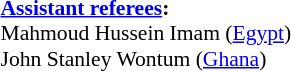<table style="width:100%; font-size:90%;">
<tr>
<td><br><strong><a href='#'>Assistant referees</a>:</strong>
<br>Mahmoud Hussein Imam (<a href='#'>Egypt</a>)
<br>John Stanley Wontum (<a href='#'>Ghana</a>)</td>
</tr>
</table>
